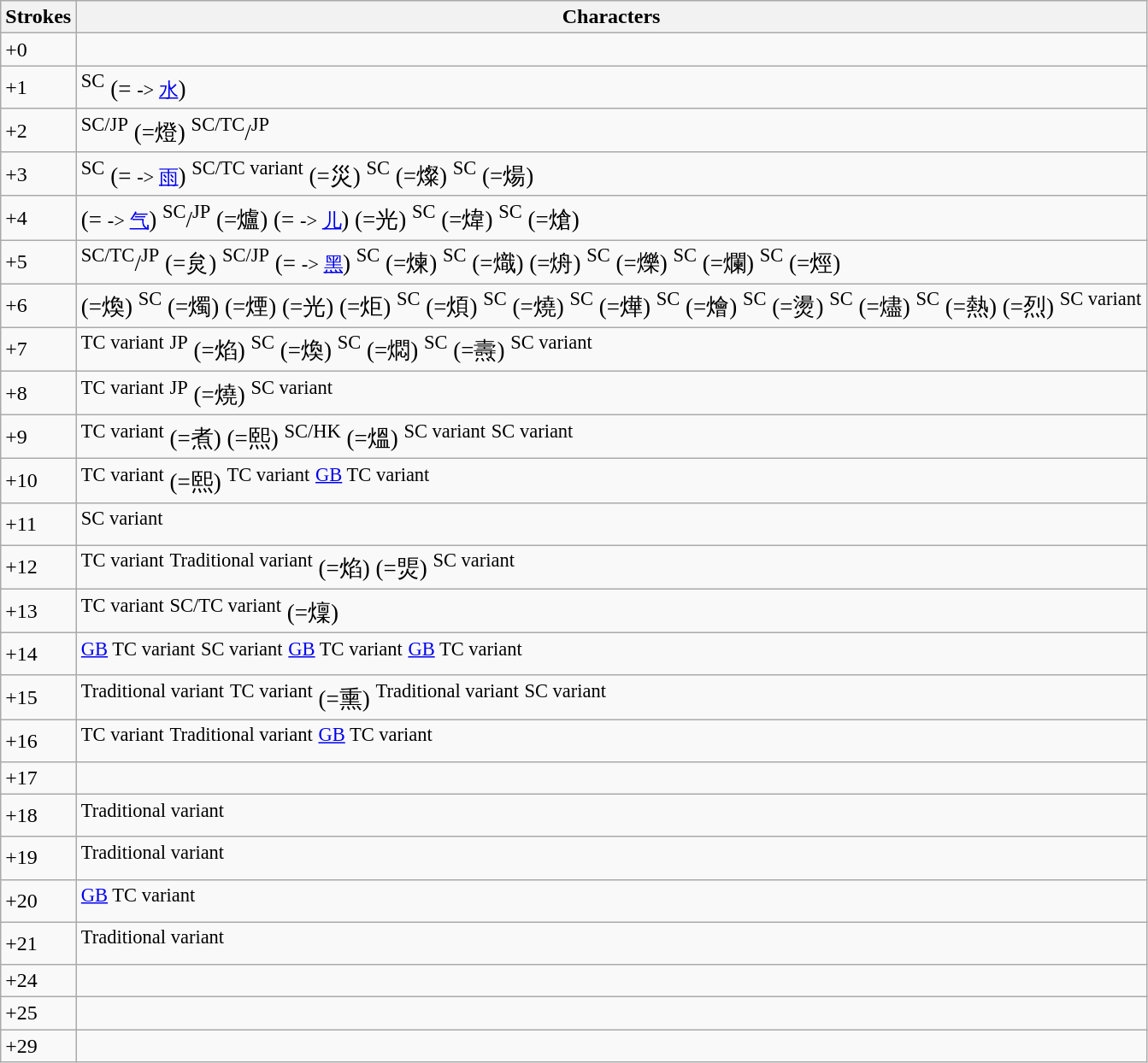<table class="wikitable">
<tr>
<th>Strokes</th>
<th>Characters</th>
</tr>
<tr --->
<td>+0</td>
<td style="font-size: large;"> </td>
</tr>
<tr --->
<td>+1</td>
<td style="font-size: large;"><sup>SC</sup> (= <small>-> <a href='#'>水</a></small>)</td>
</tr>
<tr --->
<td>+2</td>
<td style="font-size: large;"> <sup>SC/JP</sup> (=燈) <sup>SC/TC</sup>/<sup>JP</sup>   </td>
</tr>
<tr --->
<td>+3</td>
<td style="font-size: large;"> <sup>SC</sup> (= <small>-> <a href='#'>雨</a></small>)         <sup>SC/TC variant</sup> (=災) <sup>SC</sup> (=燦) <sup>SC</sup> (=煬)</td>
</tr>
<tr --->
<td>+4</td>
<td style="font-size: large;"> (= <small>-> <a href='#'>气</a></small>)        <sup>SC</sup>/<sup>JP</sup> (=爐)               (= <small>-> <a href='#'>儿</a></small>)     (=光) <sup>SC</sup> (=煒) <sup>SC</sup> (=熗) </td>
</tr>
<tr --->
<td>+5</td>
<td style="font-size: large;">              <sup>SC/TC</sup>/<sup>JP</sup>      (=炱)       <sup>SC/JP</sup> (= <small>-> <a href='#'>黑</a></small>)   <sup>SC</sup> (=煉) <sup>SC</sup> (=熾)   (=烐)  <sup>SC</sup> (=爍) <sup>SC</sup> (=爛) <sup>SC</sup> (=烴)</td>
</tr>
<tr --->
<td>+6</td>
<td style="font-size: large;">      (=煥)                  <sup>SC</sup> (=燭)     (=煙)   (=光)     (=炬) <sup>SC</sup> (=煩) <sup>SC</sup> (=燒) <sup>SC</sup> (=燁) <sup>SC</sup> (=燴)  <sup>SC</sup> (=燙) <sup>SC</sup> (=燼) <sup>SC</sup> (=熱)  (=烈) <sup>SC variant</sup></td>
</tr>
<tr --->
<td>+7</td>
<td style="font-size: large;">                                   <sup>TC variant</sup>  <sup>JP</sup> (=焰) <sup>SC</sup> (=煥) <sup>SC</sup> (=燜)  <sup>SC</sup> (=燾) <sup>SC variant</sup></td>
</tr>
<tr --->
<td>+8</td>
<td style="font-size: large;">                  <sup>TC variant</sup>                 <sup>JP</sup> (=燒)              <sup>SC variant</sup></td>
</tr>
<tr --->
<td>+9</td>
<td style="font-size: large;">        <sup>TC variant</sup>  (=煮)     (=熙)                            <sup>SC/HK</sup> (=熅)     <sup>SC variant</sup>  <sup>SC variant</sup></td>
</tr>
<tr --->
<td>+10</td>
<td style="font-size: large;"><sup>TC variant</sup>                (=熙)     <sup>TC variant</sup>            <sup><a href='#'>GB</a> TC variant</sup></td>
</tr>
<tr --->
<td>+11</td>
<td style="font-size: large;">                            <sup>SC variant</sup></td>
</tr>
<tr --->
<td>+12</td>
<td style="font-size: large;">         <sup>TC variant</sup>  <sup>Traditional variant</sup>    (=焰)                        (=煚)    <sup>SC variant</sup></td>
</tr>
<tr --->
<td>+13</td>
<td style="font-size: large;"> <sup>TC variant</sup>                       <sup>SC/TC variant</sup> (=燣)</td>
</tr>
<tr --->
<td>+14</td>
<td style="font-size: large;">            <sup><a href='#'>GB</a> TC variant</sup> <sup>SC variant</sup> <sup><a href='#'>GB</a> TC variant</sup> <sup><a href='#'>GB</a> TC variant</sup></td>
</tr>
<tr --->
<td>+15</td>
<td style="font-size: large;"><sup>Traditional variant</sup>   <sup>TC variant</sup>     (=熏) <sup>Traditional variant</sup>    <sup>SC variant</sup></td>
</tr>
<tr --->
<td>+16</td>
<td style="font-size: large;">  <sup>TC variant</sup>     <sup>Traditional variant</sup>  <sup><a href='#'>GB</a> TC variant</sup></td>
</tr>
<tr --->
<td>+17</td>
<td style="font-size: large;">  </td>
</tr>
<tr --->
<td>+18</td>
<td style="font-size: large;">   <sup>Traditional variant</sup> </td>
</tr>
<tr --->
<td>+19</td>
<td style="font-size: large;"><sup>Traditional variant</sup> </td>
</tr>
<tr --->
<td>+20</td>
<td style="font-size: large;"> <sup><a href='#'>GB</a> TC variant</sup></td>
</tr>
<tr --->
<td>+21</td>
<td style="font-size: large;"><sup>Traditional variant</sup>  </td>
</tr>
<tr --->
<td>+24</td>
<td style="font-size: large;"></td>
</tr>
<tr --->
<td>+25</td>
<td style="font-size: large;"></td>
</tr>
<tr --->
<td>+29</td>
<td style="font-size: large;"></td>
</tr>
</table>
